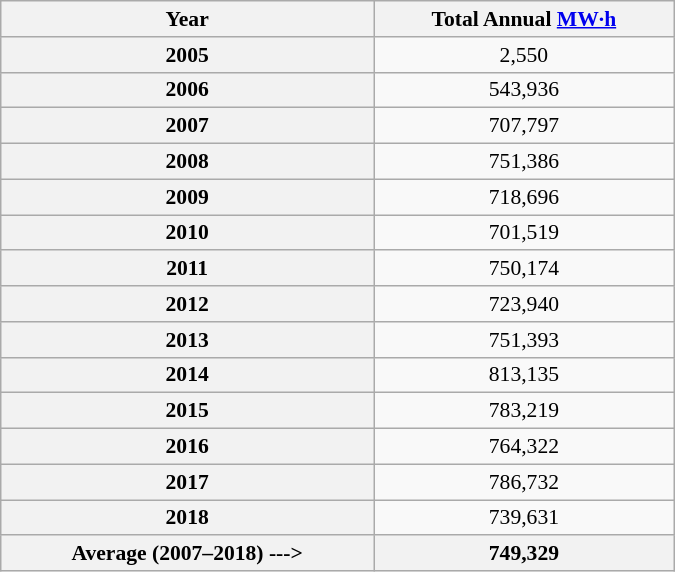<table class=wikitable float=left style="text-align:center; font-size:0.9em; width:450px;">
<tr>
<th>Year</th>
<th>Total Annual <a href='#'>MW·h</a></th>
</tr>
<tr>
<th>2005</th>
<td>2,550</td>
</tr>
<tr>
<th>2006</th>
<td>543,936</td>
</tr>
<tr>
<th>2007</th>
<td>707,797</td>
</tr>
<tr>
<th>2008</th>
<td>751,386</td>
</tr>
<tr>
<th>2009</th>
<td>718,696</td>
</tr>
<tr>
<th>2010</th>
<td>701,519</td>
</tr>
<tr>
<th>2011</th>
<td>750,174</td>
</tr>
<tr>
<th>2012</th>
<td>723,940</td>
</tr>
<tr>
<th>2013</th>
<td>751,393</td>
</tr>
<tr>
<th>2014</th>
<td>813,135</td>
</tr>
<tr>
<th>2015</th>
<td>783,219</td>
</tr>
<tr>
<th>2016</th>
<td>764,322</td>
</tr>
<tr>
<th>2017</th>
<td>786,732</td>
</tr>
<tr>
<th>2018</th>
<td>739,631</td>
</tr>
<tr>
<th>Average (2007–2018) ---></th>
<th>749,329</th>
</tr>
</table>
